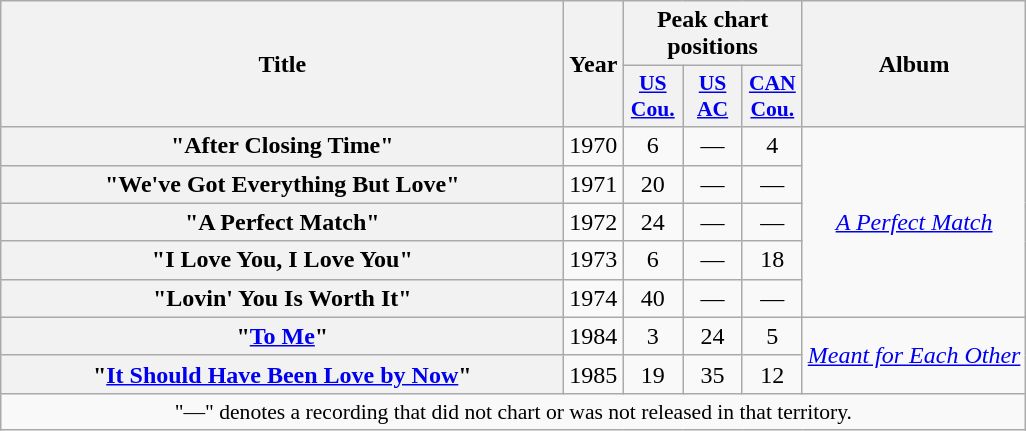<table class="wikitable plainrowheaders" style="text-align:center;" border="1">
<tr>
<th scope="col" rowspan="2" style="width:23em;">Title</th>
<th scope="col" rowspan="2">Year</th>
<th scope="col" colspan="3">Peak chart<br>positions</th>
<th scope="col" rowspan="2">Album</th>
</tr>
<tr>
<th scope="col" style="width:2.3em;font-size:90%;"><a href='#'>US<br>Cou.</a><br></th>
<th scope="col" style="width:2.3em;font-size:90%;"><a href='#'>US<br>AC</a><br></th>
<th scope="col" style="width:2.3em;font-size:90%;"><a href='#'>CAN<br>Cou.</a><br></th>
</tr>
<tr>
<th scope="row">"After Closing Time"<br></th>
<td>1970</td>
<td>6</td>
<td>—</td>
<td>4</td>
<td rowspan="5"><em><a href='#'>A Perfect Match</a></em></td>
</tr>
<tr>
<th scope="row">"We've Got Everything But Love"<br></th>
<td>1971</td>
<td>20</td>
<td>—</td>
<td>—</td>
</tr>
<tr>
<th scope="row">"A Perfect Match"<br></th>
<td>1972</td>
<td>24</td>
<td>—</td>
<td>—</td>
</tr>
<tr>
<th scope="row">"I Love You, I Love You"<br></th>
<td>1973</td>
<td>6</td>
<td>—</td>
<td>18</td>
</tr>
<tr>
<th scope="row">"Lovin' You Is Worth It"<br></th>
<td>1974</td>
<td>40</td>
<td>—</td>
<td>—</td>
</tr>
<tr>
<th scope="row">"<a href='#'>To Me</a>"<br></th>
<td>1984</td>
<td>3</td>
<td>24</td>
<td>5</td>
<td rowspan="2"><em><a href='#'>Meant for Each Other</a></em></td>
</tr>
<tr>
<th scope="row">"<a href='#'>It Should Have Been Love by Now</a>"<br></th>
<td>1985</td>
<td>19</td>
<td>35</td>
<td>12</td>
</tr>
<tr>
<td colspan="6" style="font-size:90%">"—" denotes a recording that did not chart or was not released in that territory.</td>
</tr>
</table>
